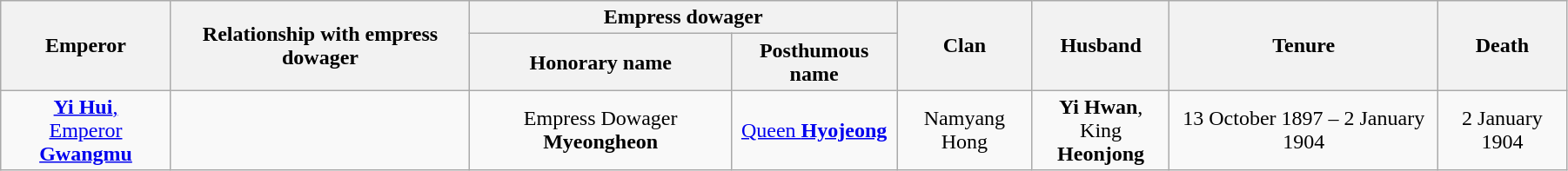<table class="wikitable" width="95%">
<tr>
<th rowspan="2">Emperor</th>
<th rowspan="2">Relationship with empress dowager</th>
<th colspan="2">Empress dowager</th>
<th rowspan="2">Clan</th>
<th rowspan="2">Husband</th>
<th rowspan="2">Tenure</th>
<th rowspan="2">Death</th>
</tr>
<tr>
<th>Honorary name</th>
<th>Posthumous name</th>
</tr>
<tr>
<td align="center"><a href='#'><strong>Yi Hui</strong>,<br>Emperor <strong>Gwangmu</strong></a></td>
<td></td>
<td align="center">Empress Dowager <strong>Myeongheon</strong></td>
<td align="center"><a href='#'>Queen <strong>Hyojeong</strong></a></td>
<td align="center">Namyang Hong</td>
<td align="center"><strong>Yi Hwan</strong>,<br>King <strong>Heonjong</strong></td>
<td align="center">13 October 1897 – 2 January 1904</td>
<td align="center">2 January 1904</td>
</tr>
</table>
